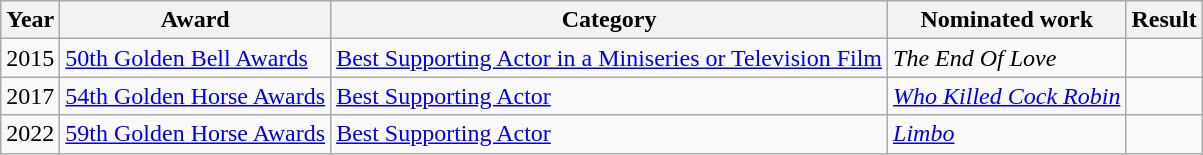<table class="wikitable sortable">
<tr>
<th>Year</th>
<th>Award</th>
<th>Category</th>
<th>Nominated work</th>
<th>Result</th>
</tr>
<tr>
<td>2015</td>
<td><a href='#'>50th Golden Bell Awards</a></td>
<td><a href='#'>Best Supporting Actor in a Miniseries or Television Film</a></td>
<td><em>The End Of Love</em></td>
<td></td>
</tr>
<tr>
<td>2017</td>
<td><a href='#'>54th Golden Horse Awards</a></td>
<td><a href='#'>Best Supporting Actor</a></td>
<td><em><a href='#'>Who Killed Cock Robin</a></em></td>
<td></td>
</tr>
<tr>
<td>2022</td>
<td><a href='#'>59th Golden Horse Awards</a></td>
<td><a href='#'>Best Supporting Actor</a></td>
<td><em><a href='#'>Limbo</a></em></td>
<td></td>
</tr>
</table>
